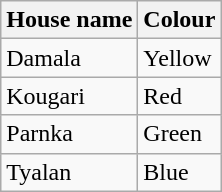<table class="wikitable" border="1">
<tr>
<th>House name</th>
<th>Colour</th>
</tr>
<tr>
<td>Damala</td>
<td> Yellow</td>
</tr>
<tr>
<td>Kougari</td>
<td> Red</td>
</tr>
<tr>
<td>Parnka</td>
<td> Green</td>
</tr>
<tr>
<td>Tyalan</td>
<td> Blue</td>
</tr>
</table>
